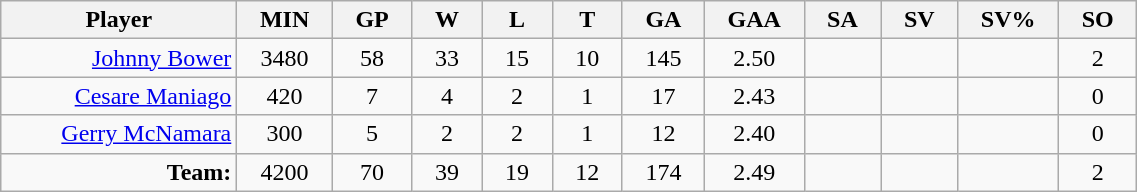<table class="wikitable sortable" width="60%">
<tr>
<th bgcolor="#DDDDFF" width="10%">Player</th>
<th width="3%" bgcolor="#DDDDFF">MIN</th>
<th width="3%" bgcolor="#DDDDFF">GP</th>
<th width="3%" bgcolor="#DDDDFF">W</th>
<th width="3%" bgcolor="#DDDDFF">L</th>
<th width="3%" bgcolor="#DDDDFF">T</th>
<th width="3%" bgcolor="#DDDDFF">GA</th>
<th width="3%" bgcolor="#DDDDFF">GAA</th>
<th width="3%" bgcolor="#DDDDFF">SA</th>
<th width="3%" bgcolor="#DDDDFF">SV</th>
<th width="3%" bgcolor="#DDDDFF">SV%</th>
<th width="3%" bgcolor="#DDDDFF">SO</th>
</tr>
<tr align="center">
<td align="right"><a href='#'>Johnny Bower</a></td>
<td>3480</td>
<td>58</td>
<td>33</td>
<td>15</td>
<td>10</td>
<td>145</td>
<td>2.50</td>
<td></td>
<td></td>
<td></td>
<td>2</td>
</tr>
<tr align="center">
<td align="right"><a href='#'>Cesare Maniago</a></td>
<td>420</td>
<td>7</td>
<td>4</td>
<td>2</td>
<td>1</td>
<td>17</td>
<td>2.43</td>
<td></td>
<td></td>
<td></td>
<td>0</td>
</tr>
<tr align="center">
<td align="right"><a href='#'>Gerry McNamara</a></td>
<td>300</td>
<td>5</td>
<td>2</td>
<td>2</td>
<td>1</td>
<td>12</td>
<td>2.40</td>
<td></td>
<td></td>
<td></td>
<td>0</td>
</tr>
<tr align="center">
<td align="right"><strong>Team:</strong></td>
<td>4200</td>
<td>70</td>
<td>39</td>
<td>19</td>
<td>12</td>
<td>174</td>
<td>2.49</td>
<td></td>
<td></td>
<td></td>
<td>2</td>
</tr>
</table>
